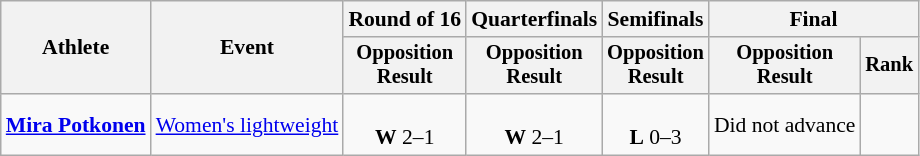<table class="wikitable" style="font-size:90%">
<tr>
<th rowspan="2">Athlete</th>
<th rowspan="2">Event</th>
<th>Round of 16</th>
<th>Quarterfinals</th>
<th>Semifinals</th>
<th colspan=2>Final</th>
</tr>
<tr style="font-size:95%">
<th>Opposition<br>Result</th>
<th>Opposition<br>Result</th>
<th>Opposition<br>Result</th>
<th>Opposition<br>Result</th>
<th>Rank</th>
</tr>
<tr align=center>
<td align=left><strong><a href='#'>Mira Potkonen</a></strong></td>
<td align=left><a href='#'>Women's lightweight</a></td>
<td><br><strong>W</strong> 2–1</td>
<td><br><strong>W</strong> 2–1</td>
<td><br><strong>L</strong> 0–3</td>
<td>Did not advance</td>
<td></td>
</tr>
</table>
